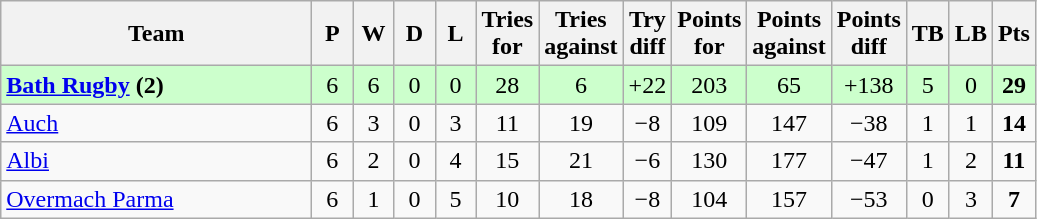<table class="wikitable" style="text-align: center;">
<tr>
<th width="200">Team</th>
<th width="20">P</th>
<th width="20">W</th>
<th width="20">D</th>
<th width="20">L</th>
<th width="20">Tries for</th>
<th width="20">Tries against</th>
<th width="20">Try diff</th>
<th width="20">Points for</th>
<th width="20">Points against</th>
<th width="25">Points diff</th>
<th width="20">TB</th>
<th width="20">LB</th>
<th width="20">Pts</th>
</tr>
<tr bgcolor="#ccffcc">
<td align="left"> <strong><a href='#'>Bath Rugby</a> (2)</strong></td>
<td>6</td>
<td>6</td>
<td>0</td>
<td>0</td>
<td>28</td>
<td>6</td>
<td>+22</td>
<td>203</td>
<td>65</td>
<td>+138</td>
<td>5</td>
<td>0</td>
<td><strong>29</strong></td>
</tr>
<tr>
<td align="left"> <a href='#'>Auch</a></td>
<td>6</td>
<td>3</td>
<td>0</td>
<td>3</td>
<td>11</td>
<td>19</td>
<td>−8</td>
<td>109</td>
<td>147</td>
<td>−38</td>
<td>1</td>
<td>1</td>
<td><strong>14</strong></td>
</tr>
<tr>
<td align="left"> <a href='#'>Albi</a></td>
<td>6</td>
<td>2</td>
<td>0</td>
<td>4</td>
<td>15</td>
<td>21</td>
<td>−6</td>
<td>130</td>
<td>177</td>
<td>−47</td>
<td>1</td>
<td>2</td>
<td><strong>11</strong></td>
</tr>
<tr>
<td align="left"> <a href='#'>Overmach Parma</a></td>
<td>6</td>
<td>1</td>
<td>0</td>
<td>5</td>
<td>10</td>
<td>18</td>
<td>−8</td>
<td>104</td>
<td>157</td>
<td>−53</td>
<td>0</td>
<td>3</td>
<td><strong>7</strong></td>
</tr>
</table>
